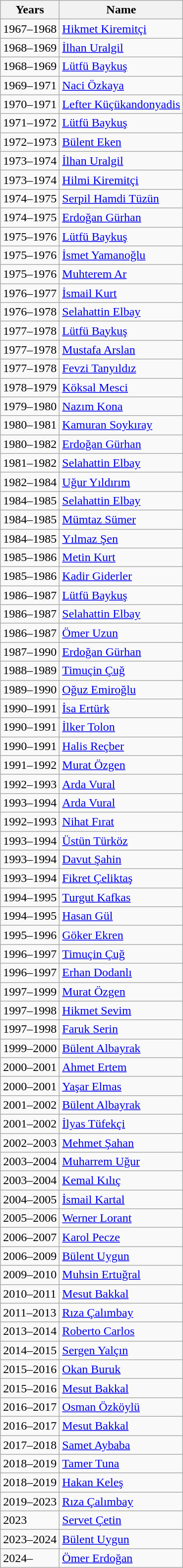<table class="wikitable" style="text-align:left;">
<tr>
<th>Years</th>
<th>Name</th>
</tr>
<tr>
<td>1967–1968</td>
<td> <a href='#'>Hikmet Kiremitçi</a></td>
</tr>
<tr>
<td>1968–1969</td>
<td> <a href='#'>İlhan Uralgil</a></td>
</tr>
<tr>
<td>1968–1969</td>
<td> <a href='#'>Lütfü Baykuş</a></td>
</tr>
<tr>
<td>1969–1971</td>
<td> <a href='#'>Naci Özkaya</a></td>
</tr>
<tr>
<td>1970–1971</td>
<td> <a href='#'>Lefter Küçükandonyadis</a></td>
</tr>
<tr>
<td>1971–1972</td>
<td> <a href='#'>Lütfü Baykuş</a></td>
</tr>
<tr>
<td>1972–1973</td>
<td> <a href='#'>Bülent Eken</a></td>
</tr>
<tr>
<td>1973–1974</td>
<td> <a href='#'>İlhan Uralgil</a></td>
</tr>
<tr>
<td>1973–1974</td>
<td> <a href='#'>Hilmi Kiremitçi</a></td>
</tr>
<tr>
<td>1974–1975</td>
<td> <a href='#'>Serpil Hamdi Tüzün</a></td>
</tr>
<tr>
<td>1974–1975</td>
<td> <a href='#'>Erdoğan Gürhan</a></td>
</tr>
<tr>
<td>1975–1976</td>
<td> <a href='#'>Lütfü Baykuş</a></td>
</tr>
<tr>
<td>1975–1976</td>
<td> <a href='#'>İsmet Yamanoğlu</a></td>
</tr>
<tr>
<td>1975–1976</td>
<td> <a href='#'>Muhterem Ar</a></td>
</tr>
<tr>
<td>1976–1977</td>
<td> <a href='#'>İsmail Kurt</a></td>
</tr>
<tr>
<td>1976–1978</td>
<td> <a href='#'>Selahattin Elbay</a></td>
</tr>
<tr>
<td>1977–1978</td>
<td> <a href='#'>Lütfü Baykuş</a></td>
</tr>
<tr>
<td>1977–1978</td>
<td> <a href='#'>Mustafa Arslan</a></td>
</tr>
<tr>
<td>1977–1978</td>
<td> <a href='#'>Fevzi Tanyıldız</a></td>
</tr>
<tr>
<td>1978–1979</td>
<td> <a href='#'>Köksal Mesci</a></td>
</tr>
<tr>
<td>1979–1980</td>
<td> <a href='#'>Nazım Kona</a></td>
</tr>
<tr>
<td>1980–1981</td>
<td> <a href='#'>Kamuran Soykıray</a></td>
</tr>
<tr>
<td>1980–1982</td>
<td> <a href='#'>Erdoğan Gürhan</a></td>
</tr>
<tr>
<td>1981–1982</td>
<td> <a href='#'>Selahattin Elbay</a></td>
</tr>
<tr>
<td>1982–1984</td>
<td> <a href='#'>Uğur Yıldırım</a></td>
</tr>
<tr>
<td>1984–1985</td>
<td> <a href='#'>Selahattin Elbay</a></td>
</tr>
<tr>
<td>1984–1985</td>
<td> <a href='#'>Mümtaz Sümer</a></td>
</tr>
<tr>
<td>1984–1985</td>
<td> <a href='#'>Yılmaz Şen</a></td>
</tr>
<tr>
<td>1985–1986</td>
<td> <a href='#'>Metin Kurt</a></td>
</tr>
<tr>
<td>1985–1986</td>
<td> <a href='#'>Kadir Giderler</a></td>
</tr>
<tr>
<td>1986–1987</td>
<td> <a href='#'>Lütfü Baykuş</a></td>
</tr>
<tr>
<td>1986–1987</td>
<td> <a href='#'>Selahattin Elbay</a></td>
</tr>
<tr>
<td>1986–1987</td>
<td> <a href='#'>Ömer Uzun</a></td>
</tr>
<tr>
<td>1987–1990</td>
<td> <a href='#'>Erdoğan Gürhan</a></td>
</tr>
<tr>
<td>1988–1989</td>
<td> <a href='#'>Timuçin Çuğ</a></td>
</tr>
<tr>
<td>1989–1990</td>
<td> <a href='#'>Oğuz Emiroğlu</a></td>
</tr>
<tr>
<td>1990–1991</td>
<td> <a href='#'>İsa Ertürk</a></td>
</tr>
<tr>
<td>1990–1991</td>
<td> <a href='#'>İlker Tolon</a></td>
</tr>
<tr>
<td>1990–1991</td>
<td> <a href='#'>Halis Reçber</a></td>
</tr>
<tr>
<td>1991–1992</td>
<td> <a href='#'>Murat Özgen</a></td>
</tr>
<tr>
<td>1992–1993</td>
<td> <a href='#'>Arda Vural</a></td>
</tr>
<tr>
<td>1993–1994</td>
<td> <a href='#'>Arda Vural</a></td>
</tr>
<tr>
<td>1992–1993</td>
<td> <a href='#'>Nihat Fırat</a></td>
</tr>
<tr>
<td>1993–1994</td>
<td> <a href='#'>Üstün Türköz</a></td>
</tr>
<tr>
<td>1993–1994</td>
<td> <a href='#'>Davut Şahin</a></td>
</tr>
<tr>
<td>1993–1994</td>
<td> <a href='#'>Fikret Çeliktaş</a></td>
</tr>
<tr>
<td>1994–1995</td>
<td> <a href='#'>Turgut Kafkas</a></td>
</tr>
<tr>
<td>1994–1995</td>
<td> <a href='#'>Hasan Gül</a></td>
</tr>
<tr>
<td>1995–1996</td>
<td> <a href='#'>Göker Ekren</a></td>
</tr>
<tr>
<td>1996–1997</td>
<td> <a href='#'>Timuçin Çuğ</a></td>
</tr>
<tr>
<td>1996–1997</td>
<td> <a href='#'>Erhan Dodanlı</a></td>
</tr>
<tr>
<td>1997–1999</td>
<td> <a href='#'>Murat Özgen</a></td>
</tr>
<tr>
<td>1997–1998</td>
<td> <a href='#'>Hikmet Sevim</a></td>
</tr>
<tr>
<td>1997–1998</td>
<td> <a href='#'>Faruk Serin</a></td>
</tr>
<tr>
<td>1999–2000</td>
<td> <a href='#'>Bülent Albayrak</a></td>
</tr>
<tr>
<td>2000–2001</td>
<td> <a href='#'>Ahmet Ertem</a></td>
</tr>
<tr>
<td>2000–2001</td>
<td> <a href='#'>Yaşar Elmas</a></td>
</tr>
<tr>
<td>2001–2002</td>
<td> <a href='#'>Bülent Albayrak</a></td>
</tr>
<tr>
<td>2001–2002</td>
<td> <a href='#'>İlyas Tüfekçi</a></td>
</tr>
<tr>
<td>2002–2003</td>
<td> <a href='#'>Mehmet Şahan</a></td>
</tr>
<tr>
<td>2003–2004</td>
<td> <a href='#'>Muharrem Uğur</a></td>
</tr>
<tr>
<td>2003–2004</td>
<td> <a href='#'>Kemal Kılıç</a></td>
</tr>
<tr>
<td>2004–2005</td>
<td> <a href='#'>İsmail Kartal</a></td>
</tr>
<tr>
<td>2005–2006</td>
<td> <a href='#'>Werner Lorant</a></td>
</tr>
<tr>
<td>2006–2007</td>
<td> <a href='#'>Karol Pecze</a></td>
</tr>
<tr>
<td>2006–2009</td>
<td> <a href='#'>Bülent Uygun</a></td>
</tr>
<tr>
<td>2009–2010</td>
<td> <a href='#'>Muhsin Ertuğral</a></td>
</tr>
<tr>
<td>2010–2011</td>
<td> <a href='#'>Mesut Bakkal</a></td>
</tr>
<tr>
<td>2011–2013</td>
<td> <a href='#'>Rıza Çalımbay</a></td>
</tr>
<tr>
<td>2013–2014</td>
<td> <a href='#'>Roberto Carlos</a></td>
</tr>
<tr>
<td>2014–2015</td>
<td> <a href='#'>Sergen Yalçın</a></td>
</tr>
<tr>
<td>2015–2016</td>
<td> <a href='#'>Okan Buruk</a></td>
</tr>
<tr>
<td>2015–2016</td>
<td> <a href='#'>Mesut Bakkal</a></td>
</tr>
<tr>
<td>2016–2017</td>
<td> <a href='#'>Osman Özköylü</a></td>
</tr>
<tr>
<td>2016–2017</td>
<td> <a href='#'>Mesut Bakkal</a></td>
</tr>
<tr>
<td>2017–2018</td>
<td> <a href='#'>Samet Aybaba</a></td>
</tr>
<tr>
<td>2018–2019</td>
<td> <a href='#'>Tamer Tuna</a></td>
</tr>
<tr>
<td>2018–2019</td>
<td> <a href='#'>Hakan Keleş</a></td>
</tr>
<tr>
<td>2019–2023</td>
<td> <a href='#'>Rıza Çalımbay</a></td>
</tr>
<tr>
<td>2023</td>
<td> <a href='#'>Servet Çetin</a></td>
</tr>
<tr>
<td>2023–2024</td>
<td> <a href='#'>Bülent Uygun</a></td>
</tr>
<tr>
<td>2024–</td>
<td> <a href='#'>Ömer Erdoğan</a></td>
</tr>
</table>
